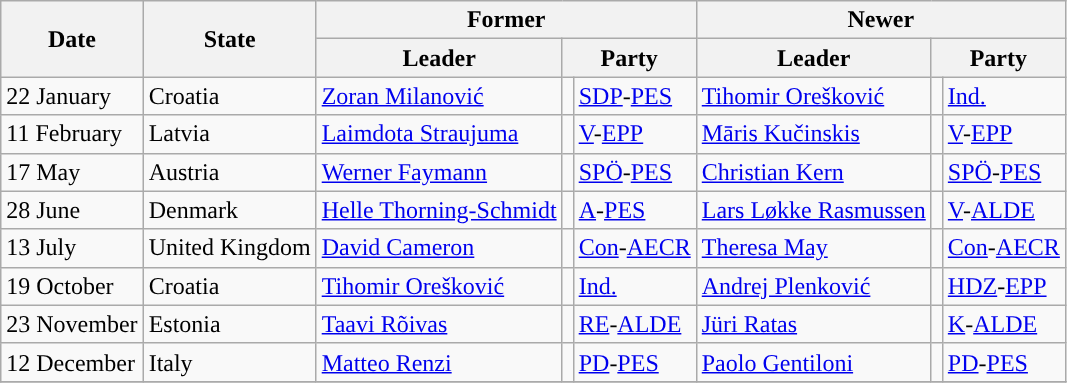<table class="wikitable">
<tr>
<th rowspan=2>Date</th>
<th rowspan=2>State</th>
<th colspan=3>Former</th>
<th colspan=3>Newer</th>
</tr>
<tr>
<th>Leader</th>
<th colspan=2>Party</th>
<th>Leader</th>
<th colspan=2>Party</th>
</tr>
<tr>
<td>22 January</td>
<td>Croatia</td>
<td><a href='#'>Zoran Milanović</a></td>
<td style="background-color:"></td>
<td><a href='#'>SDP</a>-<a href='#'>PES</a></td>
<td><a href='#'>Tihomir Orešković</a></td>
<td style="background-color:"></td>
<td><a href='#'>Ind.</a></td>
</tr>
<tr>
<td>11 February</td>
<td>Latvia</td>
<td><a href='#'>Laimdota Straujuma</a></td>
<td style="background-color:"></td>
<td><a href='#'>V</a>-<a href='#'>EPP</a></td>
<td><a href='#'>Māris Kučinskis</a></td>
<td style="background-color:"></td>
<td><a href='#'>V</a>-<a href='#'>EPP</a></td>
</tr>
<tr>
<td>17 May</td>
<td>Austria</td>
<td><a href='#'>Werner Faymann</a></td>
<td style="background-color:"></td>
<td><a href='#'>SPÖ</a>-<a href='#'>PES</a></td>
<td><a href='#'>Christian Kern</a></td>
<td style="background-color:"></td>
<td><a href='#'>SPÖ</a>-<a href='#'>PES</a></td>
</tr>
<tr>
<td>28 June</td>
<td>Denmark</td>
<td><a href='#'>Helle Thorning-Schmidt</a></td>
<td style="background-color:"></td>
<td><a href='#'>A</a>-<a href='#'>PES</a></td>
<td><a href='#'>Lars Løkke Rasmussen</a></td>
<td style="background-color:"></td>
<td><a href='#'>V</a>-<a href='#'>ALDE</a></td>
</tr>
<tr>
<td>13 July</td>
<td>United Kingdom</td>
<td><a href='#'>David Cameron</a></td>
<td style="background-color:"></td>
<td><a href='#'>Con</a>-<a href='#'>AECR</a></td>
<td><a href='#'>Theresa May</a></td>
<td style="background-color:"></td>
<td><a href='#'>Con</a>-<a href='#'>AECR</a></td>
</tr>
<tr>
<td>19 October</td>
<td>Croatia</td>
<td><a href='#'>Tihomir Orešković</a></td>
<td style="background-color:"></td>
<td><a href='#'>Ind.</a></td>
<td><a href='#'>Andrej Plenković</a></td>
<td style="background-color:"></td>
<td><a href='#'>HDZ</a>-<a href='#'>EPP</a></td>
</tr>
<tr>
<td>23 November</td>
<td>Estonia</td>
<td><a href='#'>Taavi Rõivas</a></td>
<td style="background-color:"></td>
<td><a href='#'>RE</a>-<a href='#'>ALDE</a></td>
<td><a href='#'>Jüri Ratas</a></td>
<td style="background-color:"></td>
<td><a href='#'>K</a>-<a href='#'>ALDE</a></td>
</tr>
<tr>
<td>12 December</td>
<td>Italy</td>
<td><a href='#'>Matteo Renzi</a></td>
<td style="background-color:"></td>
<td><a href='#'>PD</a>-<a href='#'>PES</a></td>
<td><a href='#'>Paolo Gentiloni</a></td>
<td style="background-color:"></td>
<td><a href='#'>PD</a>-<a href='#'>PES</a></td>
</tr>
<tr>
</tr>
</table>
